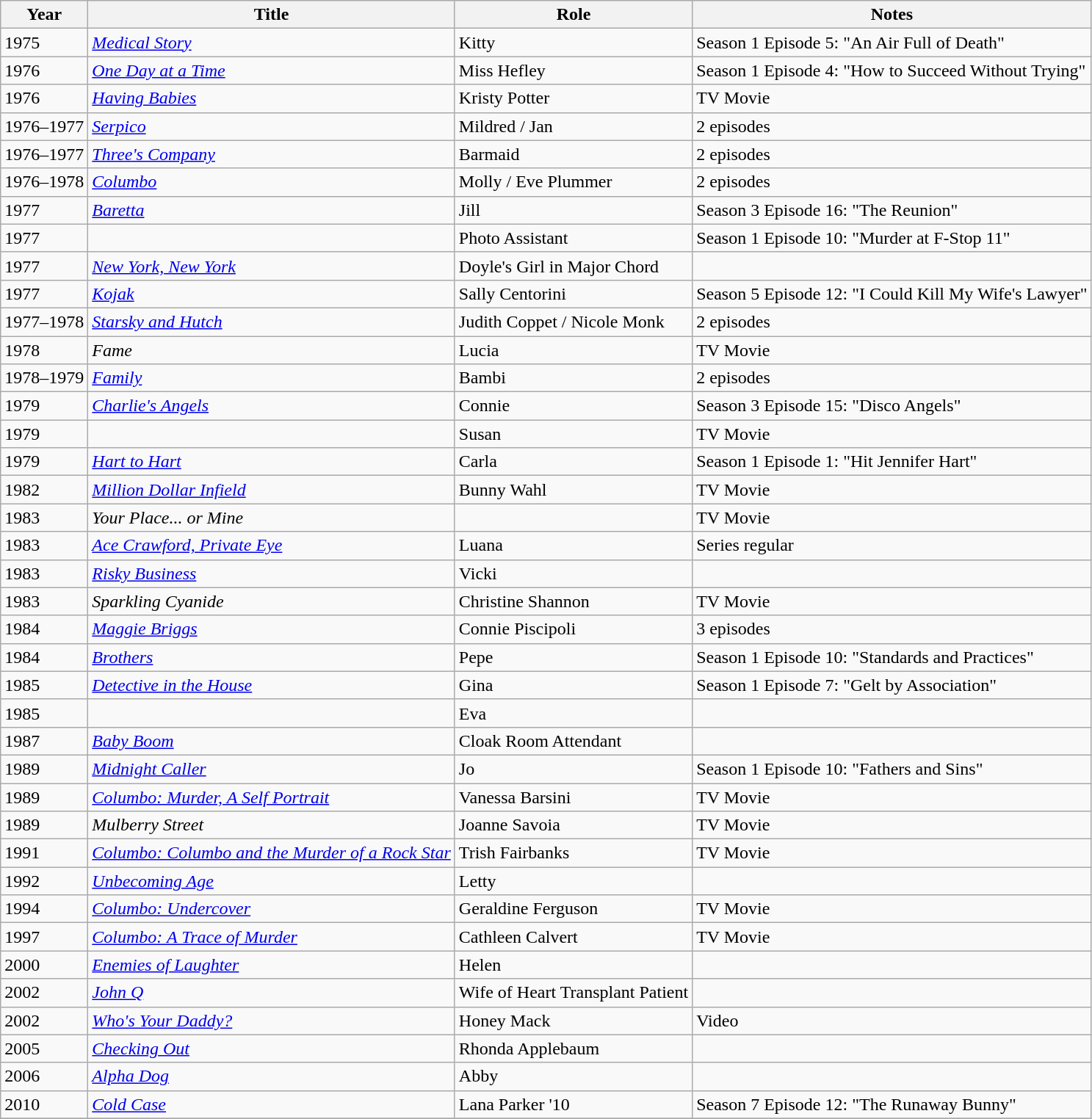<table class="wikitable sortable">
<tr>
<th>Year</th>
<th>Title</th>
<th>Role</th>
<th class="unsortable">Notes</th>
</tr>
<tr>
<td>1975</td>
<td><em><a href='#'>Medical Story</a></em></td>
<td>Kitty</td>
<td>Season 1 Episode 5: "An Air Full of Death"</td>
</tr>
<tr>
<td>1976</td>
<td><em><a href='#'>One Day at a Time</a></em></td>
<td>Miss Hefley</td>
<td>Season 1 Episode 4: "How to Succeed Without Trying"</td>
</tr>
<tr>
<td>1976</td>
<td><em><a href='#'>Having Babies</a></em></td>
<td>Kristy Potter</td>
<td>TV Movie</td>
</tr>
<tr>
<td>1976–1977</td>
<td><em><a href='#'>Serpico</a></em></td>
<td>Mildred / Jan</td>
<td>2 episodes</td>
</tr>
<tr>
<td>1976–1977</td>
<td><em><a href='#'>Three's Company</a></em></td>
<td>Barmaid</td>
<td>2 episodes</td>
</tr>
<tr>
<td>1976–1978</td>
<td><em><a href='#'>Columbo</a></em></td>
<td>Molly / Eve Plummer</td>
<td>2 episodes</td>
</tr>
<tr>
<td>1977</td>
<td><em><a href='#'>Baretta</a></em></td>
<td>Jill</td>
<td>Season 3 Episode 16: "The Reunion"</td>
</tr>
<tr>
<td>1977</td>
<td><em></em></td>
<td>Photo Assistant</td>
<td>Season 1 Episode 10: "Murder at F-Stop 11"</td>
</tr>
<tr>
<td>1977</td>
<td><em><a href='#'>New York, New York</a></em></td>
<td>Doyle's Girl in Major Chord</td>
<td></td>
</tr>
<tr>
<td>1977</td>
<td><em><a href='#'>Kojak</a></em></td>
<td>Sally Centorini</td>
<td>Season 5 Episode 12: "I Could Kill My Wife's Lawyer"</td>
</tr>
<tr>
<td>1977–1978</td>
<td><em><a href='#'>Starsky and Hutch</a></em></td>
<td>Judith Coppet / Nicole Monk</td>
<td>2 episodes</td>
</tr>
<tr>
<td>1978</td>
<td><em>Fame</em></td>
<td>Lucia</td>
<td>TV Movie</td>
</tr>
<tr>
<td>1978–1979</td>
<td><em><a href='#'>Family</a></em></td>
<td>Bambi</td>
<td>2 episodes</td>
</tr>
<tr>
<td>1979</td>
<td><em><a href='#'>Charlie's Angels</a></em></td>
<td>Connie</td>
<td>Season 3 Episode 15: "Disco Angels"</td>
</tr>
<tr>
<td>1979</td>
<td><em></em></td>
<td>Susan</td>
<td>TV Movie</td>
</tr>
<tr>
<td>1979</td>
<td><em><a href='#'>Hart to Hart</a></em></td>
<td>Carla</td>
<td>Season 1 Episode 1: "Hit Jennifer Hart"</td>
</tr>
<tr>
<td>1982</td>
<td><em><a href='#'>Million Dollar Infield</a></em></td>
<td>Bunny Wahl</td>
<td>TV Movie</td>
</tr>
<tr>
<td>1983</td>
<td><em>Your Place... or Mine</em></td>
<td></td>
<td>TV Movie</td>
</tr>
<tr>
<td>1983</td>
<td><em><a href='#'>Ace Crawford, Private Eye</a></em></td>
<td>Luana</td>
<td>Series regular</td>
</tr>
<tr>
<td>1983</td>
<td><em><a href='#'>Risky Business</a></em></td>
<td>Vicki</td>
<td></td>
</tr>
<tr>
<td>1983</td>
<td><em>Sparkling Cyanide</em></td>
<td>Christine Shannon</td>
<td>TV Movie</td>
</tr>
<tr>
<td>1984</td>
<td><em><a href='#'>Maggie Briggs</a></em></td>
<td>Connie Piscipoli</td>
<td>3 episodes</td>
</tr>
<tr>
<td>1984</td>
<td><em><a href='#'>Brothers</a></em></td>
<td>Pepe</td>
<td>Season 1 Episode 10: "Standards and Practices"</td>
</tr>
<tr>
<td>1985</td>
<td><em><a href='#'>Detective in the House</a></em></td>
<td>Gina</td>
<td>Season 1 Episode 7: "Gelt by Association"</td>
</tr>
<tr>
<td>1985</td>
<td><em></em></td>
<td>Eva</td>
<td></td>
</tr>
<tr>
<td>1987</td>
<td><em><a href='#'>Baby Boom</a></em></td>
<td>Cloak Room Attendant</td>
<td></td>
</tr>
<tr>
<td>1989</td>
<td><em><a href='#'>Midnight Caller</a></em></td>
<td>Jo</td>
<td>Season 1 Episode 10: "Fathers and Sins"</td>
</tr>
<tr>
<td>1989</td>
<td><em><a href='#'>Columbo: Murder, A Self Portrait</a></em></td>
<td>Vanessa Barsini</td>
<td>TV Movie</td>
</tr>
<tr>
<td>1989</td>
<td><em>Mulberry Street</em></td>
<td>Joanne Savoia</td>
<td>TV Movie</td>
</tr>
<tr>
<td>1991</td>
<td><em><a href='#'>Columbo: Columbo and the Murder of a Rock Star</a></em></td>
<td>Trish Fairbanks</td>
<td>TV Movie</td>
</tr>
<tr>
<td>1992</td>
<td><em><a href='#'>Unbecoming Age</a></em></td>
<td>Letty</td>
<td></td>
</tr>
<tr>
<td>1994</td>
<td><em><a href='#'>Columbo: Undercover</a></em></td>
<td>Geraldine Ferguson</td>
<td>TV Movie</td>
</tr>
<tr>
<td>1997</td>
<td><em><a href='#'>Columbo: A Trace of Murder</a></em></td>
<td>Cathleen Calvert</td>
<td>TV Movie</td>
</tr>
<tr>
<td>2000</td>
<td><em><a href='#'>Enemies of Laughter</a></em></td>
<td>Helen</td>
<td></td>
</tr>
<tr>
<td>2002</td>
<td><em><a href='#'>John Q</a></em></td>
<td>Wife of Heart Transplant Patient</td>
<td></td>
</tr>
<tr>
<td>2002</td>
<td><em><a href='#'>Who's Your Daddy?</a></em></td>
<td>Honey Mack</td>
<td>Video</td>
</tr>
<tr>
<td>2005</td>
<td><em><a href='#'>Checking Out</a></em></td>
<td>Rhonda Applebaum</td>
<td></td>
</tr>
<tr>
<td>2006</td>
<td><em><a href='#'>Alpha Dog</a></em></td>
<td>Abby</td>
<td></td>
</tr>
<tr>
<td>2010</td>
<td><em><a href='#'>Cold Case</a></em></td>
<td>Lana Parker '10</td>
<td>Season 7 Episode 12: "The Runaway Bunny"</td>
</tr>
<tr>
</tr>
</table>
